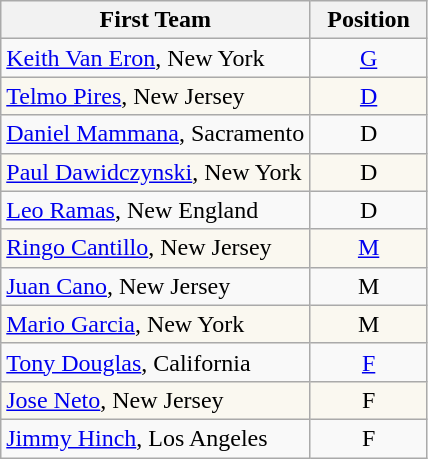<table class="wikitable">
<tr>
<th>First Team</th>
<th>  Position  </th>
</tr>
<tr>
<td><a href='#'>Keith Van Eron</a>, New York</td>
<td align=center><a href='#'>G</a></td>
</tr>
<tr style="background:#faf8f0;">
<td><a href='#'>Telmo Pires</a>, New Jersey</td>
<td align=center><a href='#'>D</a></td>
</tr>
<tr>
<td><a href='#'>Daniel Mammana</a>, Sacramento</td>
<td align=center>D</td>
</tr>
<tr style="background:#faf8f0;">
<td><a href='#'>Paul Dawidczynski</a>, New York</td>
<td align=center>D</td>
</tr>
<tr>
<td><a href='#'>Leo Ramas</a>, New England</td>
<td align=center>D</td>
</tr>
<tr style="background:#faf8f0;">
<td><a href='#'>Ringo Cantillo</a>, New Jersey</td>
<td align=center><a href='#'>M</a></td>
</tr>
<tr>
<td><a href='#'>Juan Cano</a>, New Jersey</td>
<td align=center>M</td>
</tr>
<tr style="background:#faf8f0;">
<td><a href='#'>Mario Garcia</a>, New York</td>
<td align=center>M</td>
</tr>
<tr>
<td><a href='#'>Tony Douglas</a>, California</td>
<td align=center><a href='#'>F</a></td>
</tr>
<tr style="background:#faf8f0;">
<td><a href='#'>Jose Neto</a>, New Jersey</td>
<td align=center>F</td>
</tr>
<tr>
<td><a href='#'>Jimmy Hinch</a>, Los Angeles</td>
<td align=center>F</td>
</tr>
</table>
